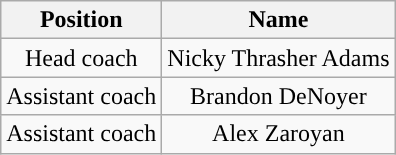<table class="wikitable" style="text-align: center;">
<tr>
<th width=px>Position</th>
<th width=px>Name</th>
</tr>
<tr>
<td>Head coach</td>
<td>Nicky Thrasher Adams</td>
</tr>
<tr>
<td>Assistant coach</td>
<td>Brandon DeNoyer</td>
</tr>
<tr>
<td>Assistant coach</td>
<td>Alex Zaroyan</td>
</tr>
</table>
